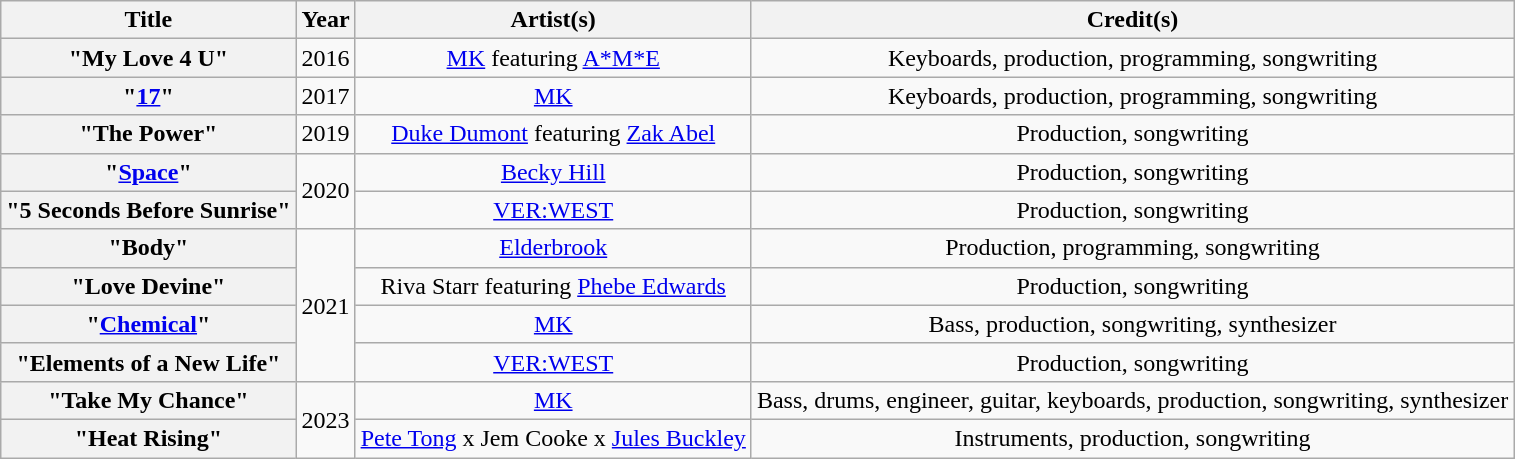<table class="wikitable plainrowheaders" style="text-align:center;">
<tr>
<th scope="col">Title</th>
<th scope="col">Year</th>
<th scope="col">Artist(s)</th>
<th scope="col">Credit(s)</th>
</tr>
<tr>
<th scope="row">"My Love 4 U"</th>
<td>2016</td>
<td><a href='#'>MK</a> featuring <a href='#'>A*M*E</a></td>
<td>Keyboards, production, programming, songwriting</td>
</tr>
<tr>
<th scope="row">"<a href='#'>17</a>"</th>
<td>2017</td>
<td><a href='#'>MK</a></td>
<td>Keyboards, production, programming, songwriting</td>
</tr>
<tr>
<th scope="row">"The Power"</th>
<td>2019</td>
<td><a href='#'>Duke Dumont</a> featuring <a href='#'>Zak Abel</a></td>
<td>Production, songwriting</td>
</tr>
<tr>
<th scope="row">"<a href='#'>Space</a>"</th>
<td rowspan="2">2020</td>
<td><a href='#'>Becky Hill</a></td>
<td>Production, songwriting</td>
</tr>
<tr>
<th scope="row">"5 Seconds Before Sunrise"</th>
<td><a href='#'>VER:WEST</a></td>
<td>Production, songwriting</td>
</tr>
<tr>
<th scope="row">"Body"</th>
<td rowspan="4">2021</td>
<td><a href='#'>Elderbrook</a></td>
<td>Production, programming, songwriting</td>
</tr>
<tr>
<th scope="row">"Love Devine"</th>
<td>Riva Starr featuring <a href='#'>Phebe Edwards</a></td>
<td>Production, songwriting</td>
</tr>
<tr>
<th scope="row">"<a href='#'>Chemical</a>"</th>
<td><a href='#'>MK</a></td>
<td>Bass, production, songwriting, synthesizer</td>
</tr>
<tr>
<th scope="row">"Elements of a New Life"</th>
<td><a href='#'>VER:WEST</a></td>
<td>Production, songwriting</td>
</tr>
<tr>
<th scope="row">"Take My Chance"</th>
<td rowspan="2">2023</td>
<td><a href='#'>MK</a></td>
<td>Bass, drums, engineer, guitar, keyboards, production, songwriting, synthesizer</td>
</tr>
<tr>
<th scope="row">"Heat Rising"</th>
<td><a href='#'>Pete Tong</a> x Jem Cooke x <a href='#'>Jules Buckley</a></td>
<td>Instruments, production, songwriting</td>
</tr>
</table>
